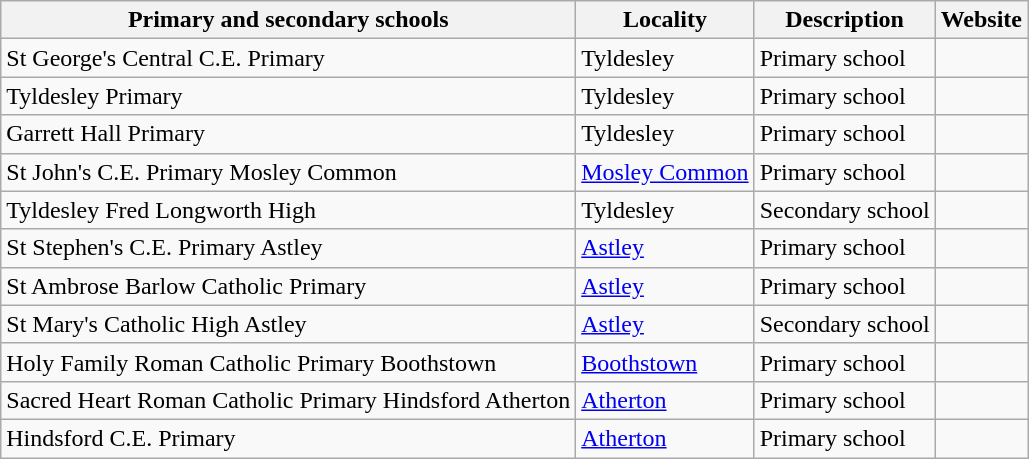<table class="wikitable collapsible collapsed">
<tr>
<th>Primary and secondary schools</th>
<th>Locality</th>
<th>Description</th>
<th class="unsortable">Website</th>
</tr>
<tr>
<td>St George's Central C.E. Primary</td>
<td>Tyldesley</td>
<td>Primary school</td>
<td></td>
</tr>
<tr>
<td>Tyldesley Primary</td>
<td>Tyldesley</td>
<td>Primary school</td>
<td></td>
</tr>
<tr>
<td>Garrett Hall Primary</td>
<td>Tyldesley</td>
<td>Primary school</td>
<td></td>
</tr>
<tr>
<td>St John's C.E. Primary Mosley Common</td>
<td><a href='#'>Mosley Common</a></td>
<td>Primary school</td>
<td></td>
</tr>
<tr>
<td>Tyldesley Fred Longworth High</td>
<td>Tyldesley</td>
<td>Secondary school</td>
<td></td>
</tr>
<tr>
<td>St Stephen's C.E. Primary Astley</td>
<td><a href='#'>Astley</a></td>
<td>Primary school</td>
<td></td>
</tr>
<tr>
<td>St Ambrose Barlow Catholic Primary</td>
<td><a href='#'>Astley</a></td>
<td>Primary school</td>
<td></td>
</tr>
<tr>
<td>St Mary's Catholic High Astley</td>
<td><a href='#'>Astley</a></td>
<td>Secondary school</td>
<td></td>
</tr>
<tr>
<td>Holy Family Roman Catholic Primary Boothstown</td>
<td><a href='#'>Boothstown</a></td>
<td>Primary school</td>
<td></td>
</tr>
<tr>
<td>Sacred Heart Roman Catholic Primary Hindsford Atherton</td>
<td><a href='#'>Atherton</a></td>
<td>Primary school</td>
<td></td>
</tr>
<tr>
<td>Hindsford C.E. Primary</td>
<td><a href='#'>Atherton</a></td>
<td>Primary school</td>
<td></td>
</tr>
</table>
